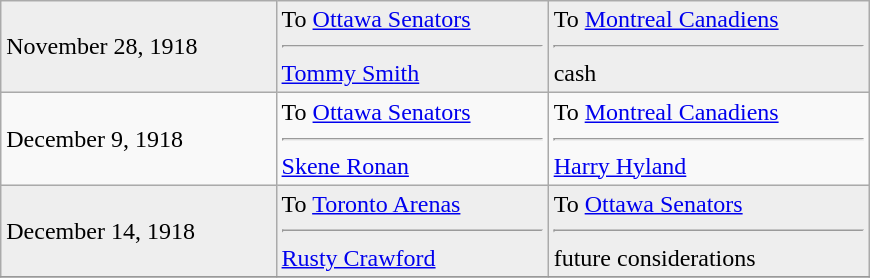<table class="wikitable" style="border:1px solid #999999; width:580px;">
<tr bgcolor="eeeeee">
<td>November 28, 1918</td>
<td valign="top">To <a href='#'>Ottawa Senators</a><hr><a href='#'>Tommy Smith</a></td>
<td valign="top">To <a href='#'>Montreal Canadiens</a><hr>cash</td>
</tr>
<tr>
<td>December 9, 1918</td>
<td valign="top">To <a href='#'>Ottawa Senators</a><hr><a href='#'>Skene Ronan</a></td>
<td valign="top">To <a href='#'>Montreal Canadiens</a><hr><a href='#'>Harry Hyland</a></td>
</tr>
<tr bgcolor="eeeeee">
<td>December 14, 1918</td>
<td valign="top">To <a href='#'>Toronto Arenas</a><hr><a href='#'>Rusty Crawford</a></td>
<td valign="top">To <a href='#'>Ottawa Senators</a><hr>future considerations</td>
</tr>
<tr>
</tr>
</table>
